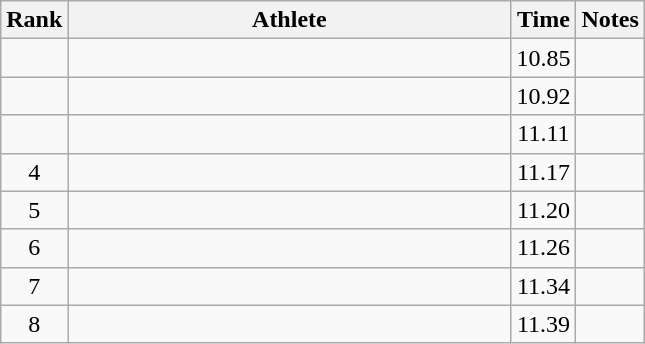<table class="wikitable" style="text-align:center">
<tr>
<th>Rank</th>
<th Style="width:18em">Athlete</th>
<th>Time</th>
<th>Notes</th>
</tr>
<tr>
<td></td>
<td style="text-align:left"></td>
<td>10.85</td>
<td></td>
</tr>
<tr>
<td></td>
<td style="text-align:left"></td>
<td>10.92</td>
<td></td>
</tr>
<tr>
<td></td>
<td style="text-align:left"></td>
<td>11.11</td>
<td></td>
</tr>
<tr>
<td>4</td>
<td style="text-align:left"></td>
<td>11.17</td>
<td></td>
</tr>
<tr>
<td>5</td>
<td style="text-align:left"></td>
<td>11.20</td>
<td></td>
</tr>
<tr>
<td>6</td>
<td style="text-align:left"></td>
<td>11.26</td>
<td></td>
</tr>
<tr>
<td>7</td>
<td style="text-align:left"></td>
<td>11.34</td>
<td></td>
</tr>
<tr>
<td>8</td>
<td style="text-align:left"></td>
<td>11.39</td>
<td></td>
</tr>
</table>
